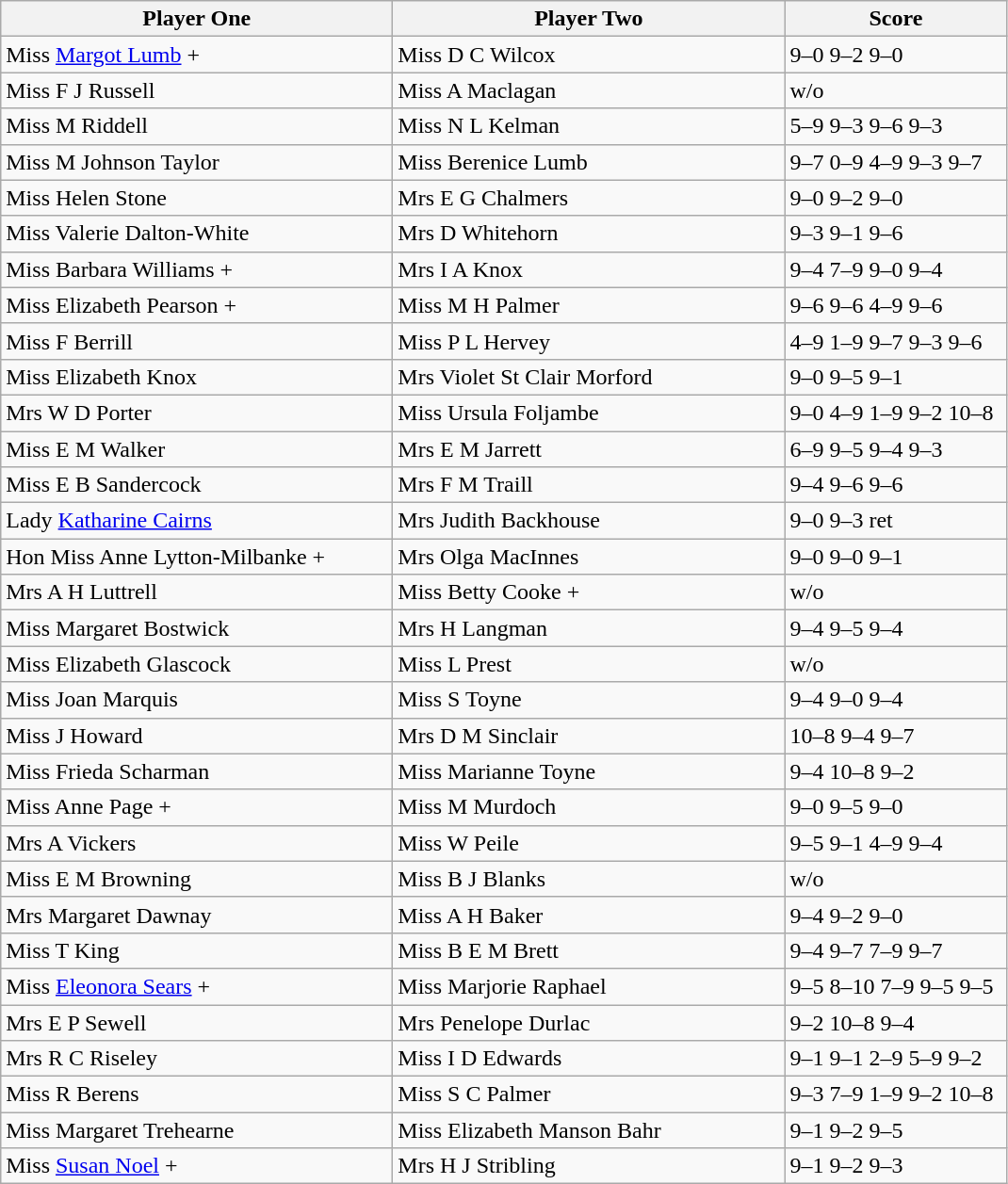<table class="wikitable">
<tr>
<th width=270>Player One</th>
<th width=270>Player Two</th>
<th width=150>Score</th>
</tr>
<tr>
<td> Miss <a href='#'>Margot Lumb</a> +</td>
<td> Miss D C Wilcox</td>
<td>9–0 9–2 9–0</td>
</tr>
<tr>
<td> Miss F J Russell</td>
<td> Miss A Maclagan</td>
<td>w/o</td>
</tr>
<tr>
<td> Miss M Riddell</td>
<td> Miss N L Kelman</td>
<td>5–9 9–3 9–6 9–3</td>
</tr>
<tr>
<td> Miss M Johnson Taylor</td>
<td> Miss Berenice Lumb</td>
<td>9–7 0–9 4–9 9–3 9–7</td>
</tr>
<tr>
<td> Miss Helen Stone</td>
<td> Mrs E G Chalmers</td>
<td>9–0 9–2 9–0</td>
</tr>
<tr>
<td> Miss Valerie Dalton-White</td>
<td> Mrs D Whitehorn</td>
<td>9–3 9–1 9–6</td>
</tr>
<tr>
<td> Miss Barbara Williams +</td>
<td> Mrs I A Knox</td>
<td>9–4 7–9 9–0 9–4</td>
</tr>
<tr>
<td> Miss Elizabeth Pearson +</td>
<td> Miss M H Palmer</td>
<td>9–6 9–6 4–9 9–6</td>
</tr>
<tr>
<td> Miss F Berrill</td>
<td> Miss P L Hervey</td>
<td>4–9 1–9 9–7 9–3 9–6</td>
</tr>
<tr>
<td> Miss Elizabeth Knox</td>
<td> Mrs Violet St Clair Morford</td>
<td>9–0 9–5 9–1</td>
</tr>
<tr>
<td> Mrs W D Porter</td>
<td> Miss Ursula Foljambe</td>
<td>9–0 4–9 1–9 9–2 10–8</td>
</tr>
<tr>
<td> Miss E M Walker</td>
<td> Mrs E M Jarrett</td>
<td>6–9 9–5 9–4 9–3</td>
</tr>
<tr>
<td> Miss E B Sandercock</td>
<td> Mrs F M Traill</td>
<td>9–4 9–6 9–6</td>
</tr>
<tr>
<td> Lady <a href='#'>Katharine Cairns</a></td>
<td> Mrs Judith Backhouse</td>
<td>9–0 9–3 ret</td>
</tr>
<tr>
<td> Hon Miss Anne Lytton-Milbanke +</td>
<td> Mrs Olga MacInnes</td>
<td>9–0 9–0 9–1</td>
</tr>
<tr>
<td> Mrs A H Luttrell</td>
<td> Miss Betty Cooke +</td>
<td>w/o</td>
</tr>
<tr>
<td> Miss Margaret Bostwick</td>
<td> Mrs H Langman</td>
<td>9–4 9–5 9–4</td>
</tr>
<tr>
<td> Miss Elizabeth Glascock</td>
<td> Miss L Prest</td>
<td>w/o</td>
</tr>
<tr>
<td> Miss Joan Marquis</td>
<td> Miss S Toyne</td>
<td>9–4 9–0 9–4</td>
</tr>
<tr>
<td> Miss J Howard</td>
<td> Mrs D M Sinclair</td>
<td>10–8 9–4 9–7</td>
</tr>
<tr>
<td> Miss Frieda Scharman</td>
<td> Miss Marianne Toyne</td>
<td>9–4 10–8 9–2</td>
</tr>
<tr>
<td> Miss Anne Page +</td>
<td> Miss M Murdoch</td>
<td>9–0 9–5 9–0</td>
</tr>
<tr>
<td> Mrs A Vickers</td>
<td> Miss W Peile</td>
<td>9–5 9–1 4–9 9–4</td>
</tr>
<tr>
<td> Miss E M Browning</td>
<td> Miss B J Blanks</td>
<td>w/o</td>
</tr>
<tr>
<td> Mrs Margaret Dawnay</td>
<td> Miss A H Baker</td>
<td>9–4 9–2 9–0</td>
</tr>
<tr>
<td> Miss T King</td>
<td> Miss B E M Brett</td>
<td>9–4 9–7 7–9 9–7</td>
</tr>
<tr>
<td> Miss <a href='#'>Eleonora Sears</a> +</td>
<td> Miss Marjorie Raphael</td>
<td>9–5 8–10 7–9 9–5 9–5</td>
</tr>
<tr>
<td> Mrs E P Sewell</td>
<td> Mrs Penelope Durlac</td>
<td>9–2 10–8 9–4</td>
</tr>
<tr>
<td> Mrs R C Riseley</td>
<td> Miss I D Edwards</td>
<td>9–1 9–1 2–9 5–9 9–2</td>
</tr>
<tr>
<td> Miss R Berens</td>
<td> Miss S C Palmer</td>
<td>9–3 7–9 1–9 9–2 10–8</td>
</tr>
<tr>
<td> Miss Margaret Trehearne</td>
<td> Miss Elizabeth Manson Bahr</td>
<td>9–1 9–2 9–5</td>
</tr>
<tr>
<td> Miss <a href='#'>Susan Noel</a> +</td>
<td> Mrs H J Stribling</td>
<td>9–1 9–2 9–3</td>
</tr>
</table>
